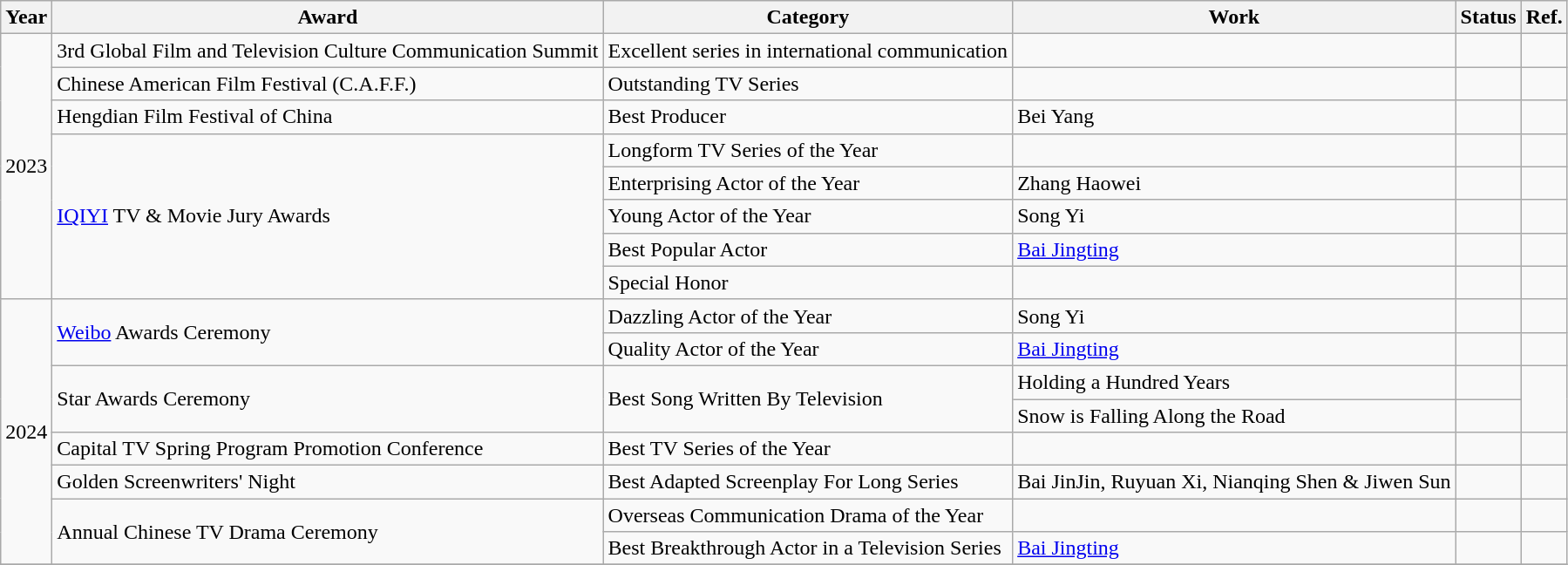<table class="wikitable">
<tr>
<th>Year</th>
<th>Award</th>
<th>Category</th>
<th>Work</th>
<th>Status</th>
<th>Ref.</th>
</tr>
<tr>
<td rowspan=8>2023</td>
<td>3rd Global Film and Television Culture Communication Summit</td>
<td>Excellent series in international communication</td>
<td></td>
<td></td>
<td></td>
</tr>
<tr>
<td>Chinese American Film Festival (C.A.F.F.) </td>
<td>Outstanding TV Series</td>
<td></td>
<td></td>
<td></td>
</tr>
<tr>
<td>Hengdian Film Festival of China </td>
<td>Best Producer</td>
<td>Bei Yang</td>
<td></td>
<td></td>
</tr>
<tr>
<td rowspan=5><a href='#'>IQIYI</a> TV & Movie Jury Awards</td>
<td>Longform TV Series of the Year</td>
<td></td>
<td></td>
<td></td>
</tr>
<tr>
<td>Enterprising Actor of the Year</td>
<td>Zhang Haowei</td>
<td></td>
<td></td>
</tr>
<tr>
<td>Young Actor of the Year</td>
<td>Song Yi</td>
<td></td>
<td></td>
</tr>
<tr>
<td>Best Popular Actor</td>
<td><a href='#'>Bai Jingting</a></td>
<td></td>
<td></td>
</tr>
<tr>
<td>Special Honor</td>
<td></td>
<td></td>
<td></td>
</tr>
<tr>
<td Rowspan=8>2024</td>
<td rowspan=2><a href='#'>Weibo</a> Awards Ceremony</td>
<td>Dazzling Actor of the Year</td>
<td>Song Yi</td>
<td></td>
<td></td>
</tr>
<tr>
<td>Quality Actor of the Year</td>
<td><a href='#'>Bai Jingting</a></td>
<td></td>
<td></td>
</tr>
<tr>
<td Rowspan=2>Star Awards Ceremony</td>
<td Rowspan=2>Best Song Written By Television</td>
<td>Holding a Hundred Years<br></td>
<td></td>
<td Rowspan=2></td>
</tr>
<tr>
<td>Snow is Falling Along the Road<br></td>
<td></td>
</tr>
<tr>
<td>Capital TV Spring Program Promotion Conference</td>
<td>Best TV Series of the Year</td>
<td></td>
<td></td>
<td></td>
</tr>
<tr>
<td>Golden Screenwriters' Night</td>
<td>Best Adapted Screenplay For Long Series</td>
<td>Bai JinJin, Ruyuan Xi, Nianqing Shen & Jiwen Sun</td>
<td></td>
<td></td>
</tr>
<tr>
<td rowspan=2>Annual Chinese TV Drama Ceremony</td>
<td>Overseas Communication Drama of the Year</td>
<td></td>
<td></td>
<td></td>
</tr>
<tr>
<td>Best Breakthrough Actor in a Television Series</td>
<td><a href='#'>Bai Jingting</a></td>
<td></td>
<td></td>
</tr>
<tr>
</tr>
</table>
